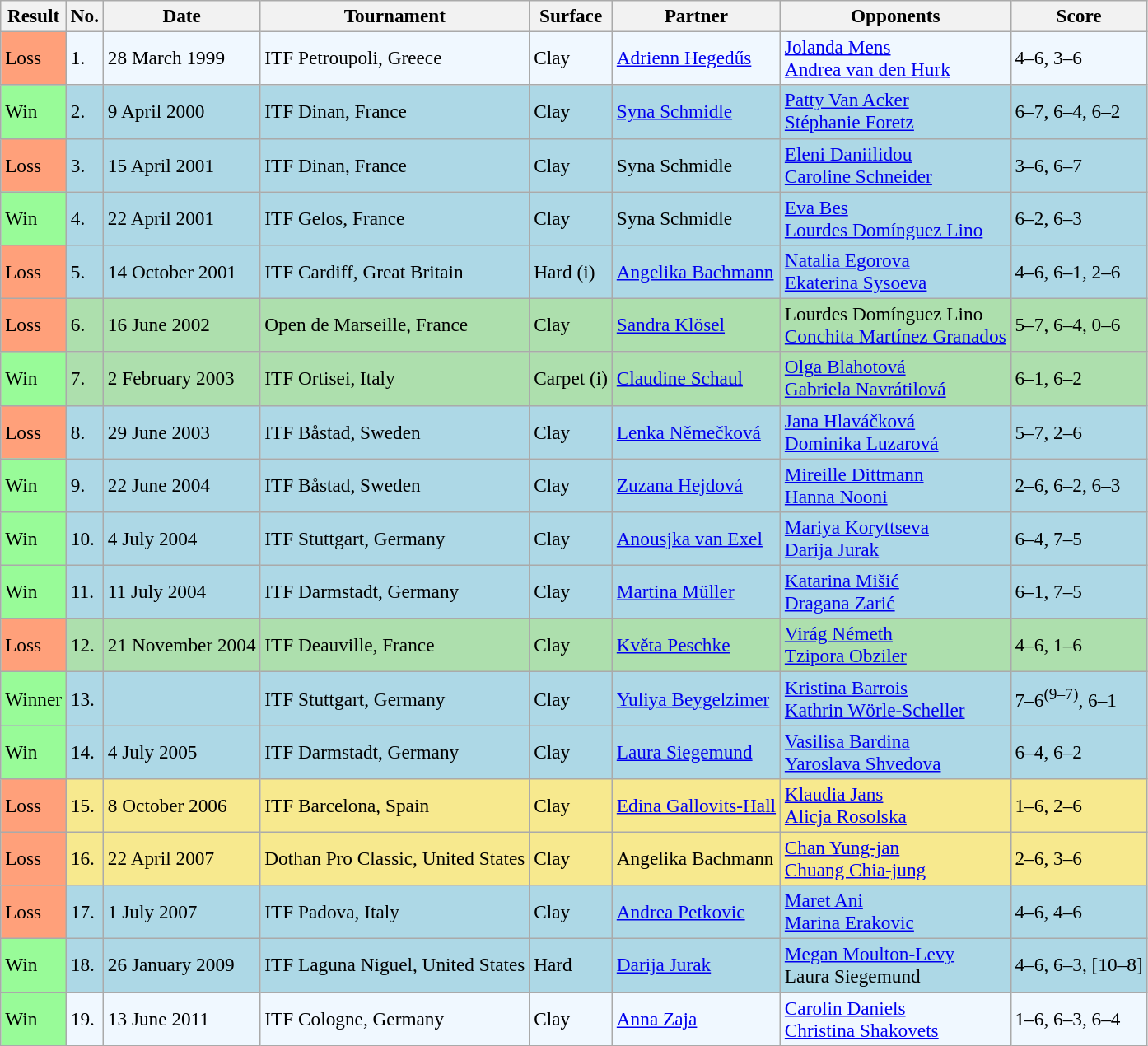<table class="sortable wikitable" style=font-size:97%>
<tr>
<th>Result</th>
<th>No.</th>
<th>Date</th>
<th>Tournament</th>
<th>Surface</th>
<th>Partner</th>
<th>Opponents</th>
<th class="unsortable">Score</th>
</tr>
<tr style="background:#f0f8ff;">
<td style="background:#ffa07a;">Loss</td>
<td>1.</td>
<td>28 March 1999</td>
<td>ITF Petroupoli, Greece</td>
<td>Clay</td>
<td> <a href='#'>Adrienn Hegedűs</a></td>
<td> <a href='#'>Jolanda Mens</a> <br>  <a href='#'>Andrea van den Hurk</a></td>
<td>4–6, 3–6</td>
</tr>
<tr style="background:lightblue;">
<td style="background:#98fb98;">Win</td>
<td>2.</td>
<td>9 April 2000</td>
<td>ITF Dinan, France</td>
<td>Clay</td>
<td> <a href='#'>Syna Schmidle</a></td>
<td> <a href='#'>Patty Van Acker</a> <br>  <a href='#'>Stéphanie Foretz</a></td>
<td>6–7, 6–4, 6–2</td>
</tr>
<tr style="background:lightblue;">
<td style="background:#ffa07a;">Loss</td>
<td>3.</td>
<td>15 April 2001</td>
<td>ITF Dinan, France</td>
<td>Clay</td>
<td> Syna Schmidle</td>
<td> <a href='#'>Eleni Daniilidou</a> <br>  <a href='#'>Caroline Schneider</a></td>
<td>3–6, 6–7</td>
</tr>
<tr style="background:lightblue;">
<td style="background:#98fb98;">Win</td>
<td>4.</td>
<td>22 April 2001</td>
<td>ITF Gelos, France</td>
<td>Clay</td>
<td> Syna Schmidle</td>
<td> <a href='#'>Eva Bes</a> <br>  <a href='#'>Lourdes Domínguez Lino</a></td>
<td>6–2, 6–3</td>
</tr>
<tr style="background:lightblue;">
<td style="background:#ffa07a;">Loss</td>
<td>5.</td>
<td>14 October 2001</td>
<td>ITF Cardiff, Great Britain</td>
<td>Hard (i)</td>
<td> <a href='#'>Angelika Bachmann</a></td>
<td> <a href='#'>Natalia Egorova</a> <br>  <a href='#'>Ekaterina Sysoeva</a></td>
<td>4–6, 6–1, 2–6</td>
</tr>
<tr style="background:#addfad;">
<td style="background:#ffa07a;">Loss</td>
<td>6.</td>
<td>16 June 2002</td>
<td>Open de Marseille, France</td>
<td>Clay</td>
<td> <a href='#'>Sandra Klösel</a></td>
<td> Lourdes Domínguez Lino <br>  <a href='#'>Conchita Martínez Granados</a></td>
<td>5–7, 6–4, 0–6</td>
</tr>
<tr style="background:#addfad;">
<td style="background:#98fb98;">Win</td>
<td>7.</td>
<td>2 February 2003</td>
<td>ITF Ortisei, Italy</td>
<td>Carpet (i)</td>
<td> <a href='#'>Claudine Schaul</a></td>
<td> <a href='#'>Olga Blahotová</a> <br>  <a href='#'>Gabriela Navrátilová</a></td>
<td>6–1, 6–2</td>
</tr>
<tr style="background:lightblue;">
<td style="background:#ffa07a;">Loss</td>
<td>8.</td>
<td>29 June 2003</td>
<td>ITF Båstad, Sweden</td>
<td>Clay</td>
<td> <a href='#'>Lenka Němečková</a></td>
<td> <a href='#'>Jana Hlaváčková</a> <br>  <a href='#'>Dominika Luzarová</a></td>
<td>5–7, 2–6</td>
</tr>
<tr style="background:lightblue;">
<td style="background:#98fb98;">Win</td>
<td>9.</td>
<td>22 June 2004</td>
<td>ITF Båstad, Sweden</td>
<td>Clay</td>
<td> <a href='#'>Zuzana Hejdová</a></td>
<td> <a href='#'>Mireille Dittmann</a> <br>  <a href='#'>Hanna Nooni</a></td>
<td>2–6, 6–2, 6–3</td>
</tr>
<tr style="background:lightblue;">
<td style="background:#98fb98;">Win</td>
<td>10.</td>
<td>4 July 2004</td>
<td>ITF Stuttgart, Germany</td>
<td>Clay</td>
<td> <a href='#'>Anousjka van Exel</a></td>
<td> <a href='#'>Mariya Koryttseva</a> <br>  <a href='#'>Darija Jurak</a></td>
<td>6–4, 7–5</td>
</tr>
<tr style="background:lightblue;">
<td style="background:#98fb98;">Win</td>
<td>11.</td>
<td>11 July 2004</td>
<td>ITF Darmstadt, Germany</td>
<td>Clay</td>
<td> <a href='#'>Martina Müller</a></td>
<td> <a href='#'>Katarina Mišić</a> <br>  <a href='#'>Dragana Zarić</a></td>
<td>6–1, 7–5</td>
</tr>
<tr style="background:#addfad;">
<td style="background:#ffa07a;">Loss</td>
<td>12.</td>
<td>21 November 2004</td>
<td>ITF Deauville, France</td>
<td>Clay</td>
<td> <a href='#'>Květa Peschke</a></td>
<td> <a href='#'>Virág Németh</a> <br>  <a href='#'>Tzipora Obziler</a></td>
<td>4–6, 1–6</td>
</tr>
<tr style="background:lightblue;">
<td bgcolor=98FB98>Winner</td>
<td>13.</td>
<td></td>
<td>ITF Stuttgart, Germany</td>
<td>Clay</td>
<td> <a href='#'>Yuliya Beygelzimer</a></td>
<td> <a href='#'>Kristina Barrois</a> <br>  <a href='#'>Kathrin Wörle-Scheller</a></td>
<td>7–6<sup>(9–7)</sup>, 6–1</td>
</tr>
<tr style="background:lightblue;">
<td style="background:#98fb98;">Win</td>
<td>14.</td>
<td>4 July 2005</td>
<td>ITF Darmstadt, Germany</td>
<td>Clay</td>
<td> <a href='#'>Laura Siegemund</a></td>
<td> <a href='#'>Vasilisa Bardina</a> <br>  <a href='#'>Yaroslava Shvedova</a></td>
<td>6–4, 6–2</td>
</tr>
<tr style="background:#f7e98e;">
<td style="background:#ffa07a;">Loss</td>
<td>15.</td>
<td>8 October 2006</td>
<td>ITF Barcelona, Spain</td>
<td>Clay</td>
<td> <a href='#'>Edina Gallovits-Hall</a></td>
<td> <a href='#'>Klaudia Jans</a> <br>  <a href='#'>Alicja Rosolska</a></td>
<td>1–6, 2–6</td>
</tr>
<tr style="background:#f7e98e;">
<td style="background:#ffa07a;">Loss</td>
<td>16.</td>
<td>22 April 2007</td>
<td>Dothan Pro Classic, United States</td>
<td>Clay</td>
<td> Angelika Bachmann</td>
<td> <a href='#'>Chan Yung-jan</a> <br>  <a href='#'>Chuang Chia-jung</a></td>
<td>2–6, 3–6</td>
</tr>
<tr style="background:lightblue;">
<td style="background:#ffa07a;">Loss</td>
<td>17.</td>
<td>1 July 2007</td>
<td>ITF Padova, Italy</td>
<td>Clay</td>
<td> <a href='#'>Andrea Petkovic</a></td>
<td> <a href='#'>Maret Ani</a> <br>  <a href='#'>Marina Erakovic</a></td>
<td>4–6, 4–6</td>
</tr>
<tr style="background:lightblue;">
<td style="background:#98fb98;">Win</td>
<td>18.</td>
<td>26 January 2009</td>
<td>ITF Laguna Niguel, United States</td>
<td>Hard</td>
<td> <a href='#'>Darija Jurak</a></td>
<td> <a href='#'>Megan Moulton-Levy</a> <br>  Laura Siegemund</td>
<td>4–6, 6–3, [10–8]</td>
</tr>
<tr style="background:#f0f8ff;">
<td style="background:#98fb98;">Win</td>
<td>19.</td>
<td>13 June 2011</td>
<td>ITF Cologne, Germany</td>
<td>Clay</td>
<td> <a href='#'>Anna Zaja</a></td>
<td> <a href='#'>Carolin Daniels</a> <br>  <a href='#'>Christina Shakovets</a></td>
<td>1–6, 6–3, 6–4</td>
</tr>
</table>
